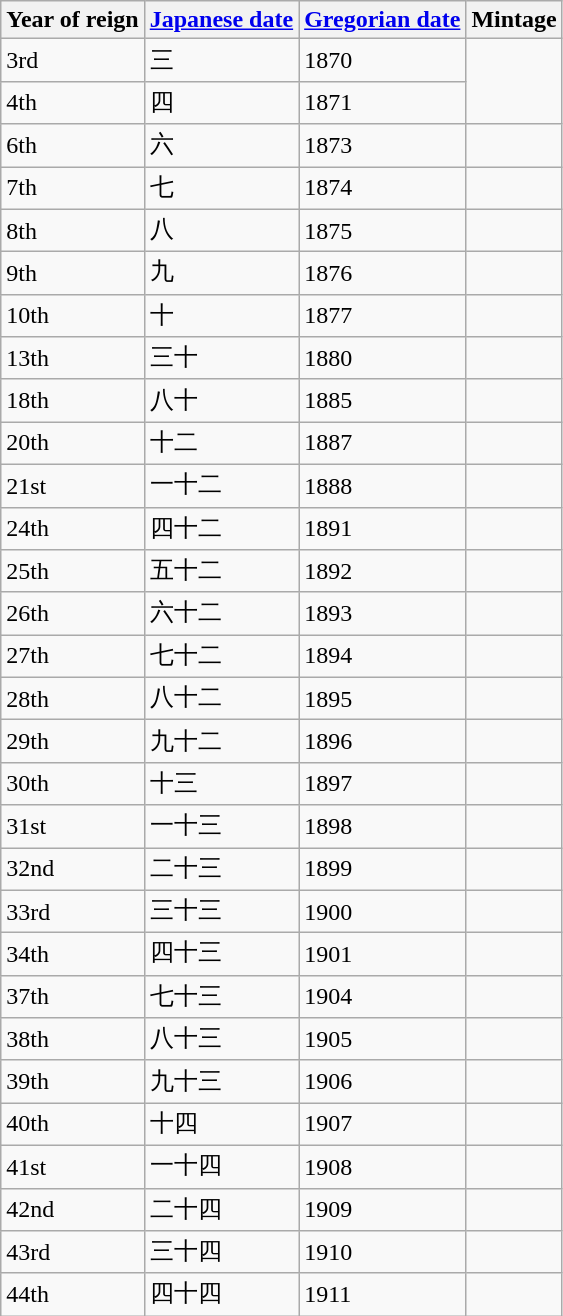<table class="wikitable sortable">
<tr>
<th>Year of reign</th>
<th class="unsortable"><a href='#'>Japanese date</a></th>
<th><a href='#'>Gregorian date</a></th>
<th>Mintage</th>
</tr>
<tr>
<td>3rd</td>
<td>三</td>
<td>1870</td>
<td rowspan=2></td>
</tr>
<tr>
<td>4th</td>
<td>四</td>
<td>1871</td>
</tr>
<tr>
<td>6th</td>
<td>六</td>
<td>1873</td>
<td></td>
</tr>
<tr>
<td>7th</td>
<td>七</td>
<td>1874</td>
<td></td>
</tr>
<tr>
<td>8th</td>
<td>八</td>
<td>1875</td>
<td></td>
</tr>
<tr>
<td>9th</td>
<td>九</td>
<td>1876</td>
<td></td>
</tr>
<tr>
<td>10th</td>
<td>十</td>
<td>1877</td>
<td></td>
</tr>
<tr>
<td>13th</td>
<td>三十</td>
<td>1880</td>
<td></td>
</tr>
<tr>
<td>18th</td>
<td>八十</td>
<td>1885</td>
<td></td>
</tr>
<tr>
<td>20th</td>
<td>十二</td>
<td>1887</td>
<td></td>
</tr>
<tr>
<td>21st</td>
<td>一十二</td>
<td>1888</td>
<td></td>
</tr>
<tr>
<td>24th</td>
<td>四十二</td>
<td>1891</td>
<td></td>
</tr>
<tr>
<td>25th</td>
<td>五十二</td>
<td>1892</td>
<td></td>
</tr>
<tr>
<td>26th</td>
<td>六十二</td>
<td>1893</td>
<td></td>
</tr>
<tr>
<td>27th</td>
<td>七十二</td>
<td>1894</td>
<td></td>
</tr>
<tr>
<td>28th</td>
<td>八十二</td>
<td>1895</td>
<td></td>
</tr>
<tr>
<td>29th</td>
<td>九十二</td>
<td>1896</td>
<td></td>
</tr>
<tr>
<td>30th</td>
<td>十三</td>
<td>1897</td>
<td></td>
</tr>
<tr>
<td>31st</td>
<td>一十三</td>
<td>1898</td>
<td></td>
</tr>
<tr>
<td>32nd</td>
<td>二十三</td>
<td>1899</td>
<td></td>
</tr>
<tr>
<td>33rd</td>
<td>三十三</td>
<td>1900</td>
<td></td>
</tr>
<tr>
<td>34th</td>
<td>四十三</td>
<td>1901</td>
<td></td>
</tr>
<tr>
<td>37th</td>
<td>七十三</td>
<td>1904</td>
<td></td>
</tr>
<tr>
<td>38th</td>
<td>八十三</td>
<td>1905</td>
<td></td>
</tr>
<tr>
<td>39th</td>
<td>九十三</td>
<td>1906</td>
<td></td>
</tr>
<tr>
<td>40th</td>
<td>十四</td>
<td>1907</td>
<td></td>
</tr>
<tr>
<td>41st</td>
<td>一十四</td>
<td>1908</td>
<td></td>
</tr>
<tr>
<td>42nd</td>
<td>二十四</td>
<td>1909</td>
<td></td>
</tr>
<tr>
<td>43rd</td>
<td>三十四</td>
<td>1910</td>
<td></td>
</tr>
<tr>
<td>44th</td>
<td>四十四</td>
<td>1911</td>
<td></td>
</tr>
</table>
